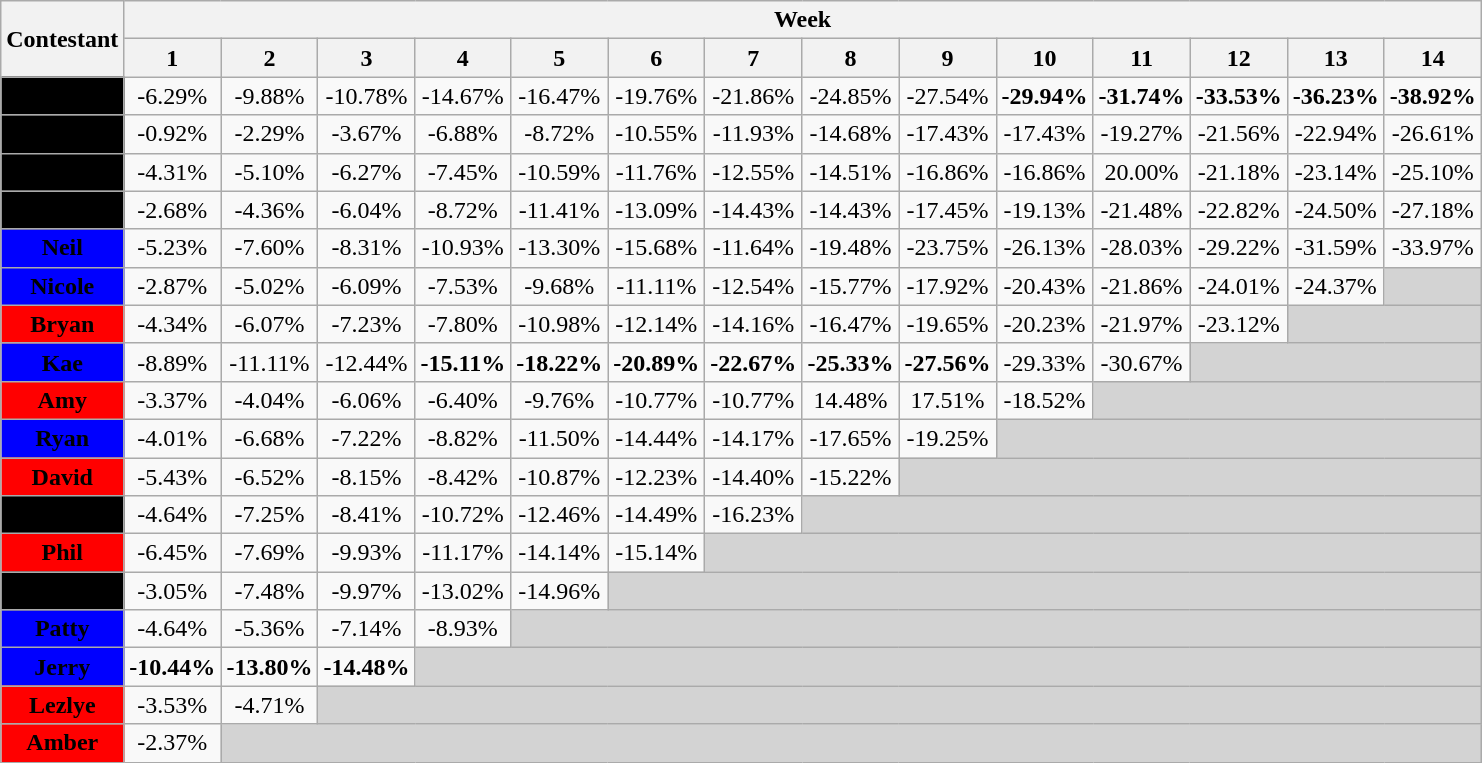<table class="wikitable" align="center" style="text-align:center">
<tr>
<th rowspan="2">Contestant</th>
<th colspan="14">Week</th>
</tr>
<tr>
<th>1</th>
<th>2</th>
<th>3</th>
<th>4</th>
<th>5</th>
<th>6</th>
<th>7</th>
<th>8</th>
<th>9</th>
<th>10</th>
<th>11</th>
<th>12</th>
<th>13</th>
<th>14</th>
</tr>
<tr>
<td bgcolor="black"><span><strong>Bill</strong></span></td>
<td>-6.29%</td>
<td>-9.88%</td>
<td>-10.78%</td>
<td>-14.67%</td>
<td>-16.47%</td>
<td>-19.76%</td>
<td>-21.86%</td>
<td>-24.85%</td>
<td>-27.54%</td>
<td><strong>-29.94%</strong></td>
<td><strong>-31.74%</strong></td>
<td><strong>-33.53%</strong></td>
<td><strong>-36.23%</strong></td>
<td><strong>-38.92%</strong></td>
</tr>
<tr>
<td bgcolor="black"><span><strong>Julie</strong></span></td>
<td>-0.92%</td>
<td>-2.29%</td>
<td>-3.67%</td>
<td>-6.88%</td>
<td>-8.72%</td>
<td>-10.55%</td>
<td>-11.93%</td>
<td>-14.68%</td>
<td>-17.43%</td>
<td>-17.43%</td>
<td>-19.27%</td>
<td>-21.56%</td>
<td>-22.94%</td>
<td>-26.61%</td>
</tr>
<tr>
<td bgcolor="black"><span><strong>Hollie</strong></span></td>
<td>-4.31%</td>
<td>-5.10%</td>
<td>-6.27%</td>
<td>-7.45%</td>
<td>-10.59%</td>
<td>-11.76%</td>
<td>-12.55%</td>
<td>-14.51%</td>
<td>-16.86%</td>
<td>-16.86%</td>
<td>20.00%</td>
<td>-21.18%</td>
<td>-23.14%</td>
<td>-25.10%</td>
</tr>
<tr>
<td bgcolor="black"><span><strong>Isabeau</strong></span></td>
<td>-2.68%</td>
<td>-4.36%</td>
<td>-6.04%</td>
<td>-8.72%</td>
<td>-11.41%</td>
<td>-13.09%</td>
<td>-14.43%</td>
<td>-14.43%</td>
<td>-17.45%</td>
<td>-19.13%</td>
<td>-21.48%</td>
<td>-22.82%</td>
<td>-24.50%</td>
<td>-27.18%</td>
</tr>
<tr>
<td bgcolor="blue"><span><strong>Neil</strong></span></td>
<td>-5.23%</td>
<td>-7.60%</td>
<td>-8.31%</td>
<td>-10.93%</td>
<td>-13.30%</td>
<td>-15.68%</td>
<td>-11.64%</td>
<td>-19.48%</td>
<td>-23.75%</td>
<td>-26.13%</td>
<td>-28.03%</td>
<td>-29.22%</td>
<td>-31.59%</td>
<td>-33.97%</td>
</tr>
<tr>
<td bgcolor="blue"><span><strong>Nicole</strong></span></td>
<td>-2.87%</td>
<td>-5.02%</td>
<td>-6.09%</td>
<td>-7.53%</td>
<td>-9.68%</td>
<td>-11.11%</td>
<td>-12.54%</td>
<td>-15.77%</td>
<td>-17.92%</td>
<td>-20.43%</td>
<td>-21.86%</td>
<td>-24.01%</td>
<td>-24.37%</td>
<td bgcolor="lightgrey"></td>
</tr>
<tr>
<td bgcolor="Red"><span><strong>Bryan</strong></span></td>
<td>-4.34%</td>
<td>-6.07%</td>
<td>-7.23%</td>
<td>-7.80%</td>
<td>-10.98%</td>
<td>-12.14%</td>
<td>-14.16%</td>
<td>-16.47%</td>
<td>-19.65%</td>
<td>-20.23%</td>
<td>-21.97%</td>
<td>-23.12%</td>
<td colspan="2" bgcolor="lightgrey"></td>
</tr>
<tr>
<td bgcolor="blue"><span><strong>Kae</strong></span></td>
<td>-8.89%</td>
<td>-11.11%</td>
<td>-12.44%</td>
<td><strong>-15.11%</strong></td>
<td><strong>-18.22%</strong></td>
<td><strong>-20.89%</strong></td>
<td><strong>-22.67%</strong></td>
<td><strong>-25.33%</strong></td>
<td><strong>-27.56%</strong></td>
<td>-29.33%</td>
<td>-30.67%</td>
<td colspan="3" bgcolor="lightgrey"></td>
</tr>
<tr>
<td bgcolor="red"><span><strong>Amy</strong></span></td>
<td>-3.37%</td>
<td>-4.04%</td>
<td>-6.06%</td>
<td>-6.40%</td>
<td>-9.76%</td>
<td>-10.77%</td>
<td>-10.77%</td>
<td>14.48%</td>
<td>17.51%</td>
<td>-18.52%</td>
<td colspan="4" bgcolor="lightgrey"></td>
</tr>
<tr>
<td bgcolor="blue"><span><strong>Ryan</strong></span></td>
<td>-4.01%</td>
<td>-6.68%</td>
<td>-7.22%</td>
<td>-8.82%</td>
<td>-11.50%</td>
<td>-14.44%</td>
<td>-14.17%</td>
<td>-17.65%</td>
<td>-19.25%</td>
<td colspan="5" bgcolor="lightgrey"></td>
</tr>
<tr>
<td bgcolor="red"><span><strong>David</strong></span></td>
<td>-5.43%</td>
<td>-6.52%</td>
<td>-8.15%</td>
<td>-8.42%</td>
<td>-10.87%</td>
<td>-12.23%</td>
<td>-14.40%</td>
<td>-15.22%</td>
<td colspan="6" bgcolor="lightgrey"></td>
</tr>
<tr>
<td bgcolor="black"><span><strong>Jez</strong></span></td>
<td>-4.64%</td>
<td>-7.25%</td>
<td>-8.41%</td>
<td>-10.72%</td>
<td>-12.46%</td>
<td>-14.49%</td>
<td>-16.23%</td>
<td colspan="7" bgcolor="lightgrey"></td>
</tr>
<tr>
<td bgcolor="red"><span><strong>Phil</strong></span></td>
<td>-6.45%</td>
<td>-7.69%</td>
<td>-9.93%</td>
<td>-11.17%</td>
<td>-14.14%</td>
<td>-15.14%</td>
<td colspan="8" bgcolor="lightgrey"></td>
</tr>
<tr>
<td bgcolor="black"><span><strong>Jim</strong></span></td>
<td>-3.05%</td>
<td>-7.48%</td>
<td>-9.97%</td>
<td>-13.02%</td>
<td>-14.96%</td>
<td colspan="9" bgcolor="lightgrey"></td>
</tr>
<tr>
<td bgcolor="blue"><span><strong>Patty</strong></span></td>
<td>-4.64%</td>
<td>-5.36%</td>
<td>-7.14%</td>
<td>-8.93%</td>
<td colspan="10" bgcolor="lightgrey"></td>
</tr>
<tr>
<td bgcolor="Blue"><span><strong>Jerry</strong></span></td>
<td><strong>-10.44%</strong></td>
<td><strong>-13.80%</strong></td>
<td><strong>-14.48%</strong></td>
<td colspan="11" bgcolor="lightgrey"></td>
</tr>
<tr>
<td bgcolor="red"><span><strong>Lezlye</strong></span></td>
<td>-3.53%</td>
<td>-4.71%</td>
<td colspan="12" bgcolor="lightgrey"></td>
</tr>
<tr>
<td bgcolor="red"><span><strong>Amber</strong></span></td>
<td>-2.37%</td>
<td colspan="13" bgcolor="lightgrey"></td>
</tr>
</table>
